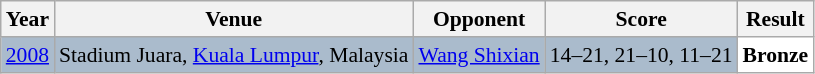<table class="sortable wikitable" style="font-size: 90%;">
<tr>
<th>Year</th>
<th>Venue</th>
<th>Opponent</th>
<th>Score</th>
<th>Result</th>
</tr>
<tr style="background:#AABBCC">
<td align="center"><a href='#'>2008</a></td>
<td align="left">Stadium Juara, <a href='#'>Kuala Lumpur</a>, Malaysia</td>
<td align="left"> <a href='#'>Wang Shixian</a></td>
<td align="left">14–21, 21–10, 11–21</td>
<td style="text-align:left; background:white"> <strong>Bronze</strong></td>
</tr>
</table>
